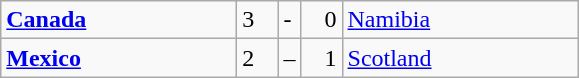<table class="wikitable">
<tr>
<td width=150> <strong><a href='#'>Canada</a></strong></td>
<td style="width:20px; text-align:left;">3</td>
<td>-</td>
<td style="width:20px; text-align:right;">0</td>
<td width=150> <a href='#'>Namibia</a></td>
</tr>
<tr>
<td> <strong><a href='#'>Mexico</a></strong></td>
<td style="text-align:left;">2</td>
<td>–</td>
<td style="text-align:right;">1</td>
<td> <a href='#'>Scotland</a></td>
</tr>
</table>
